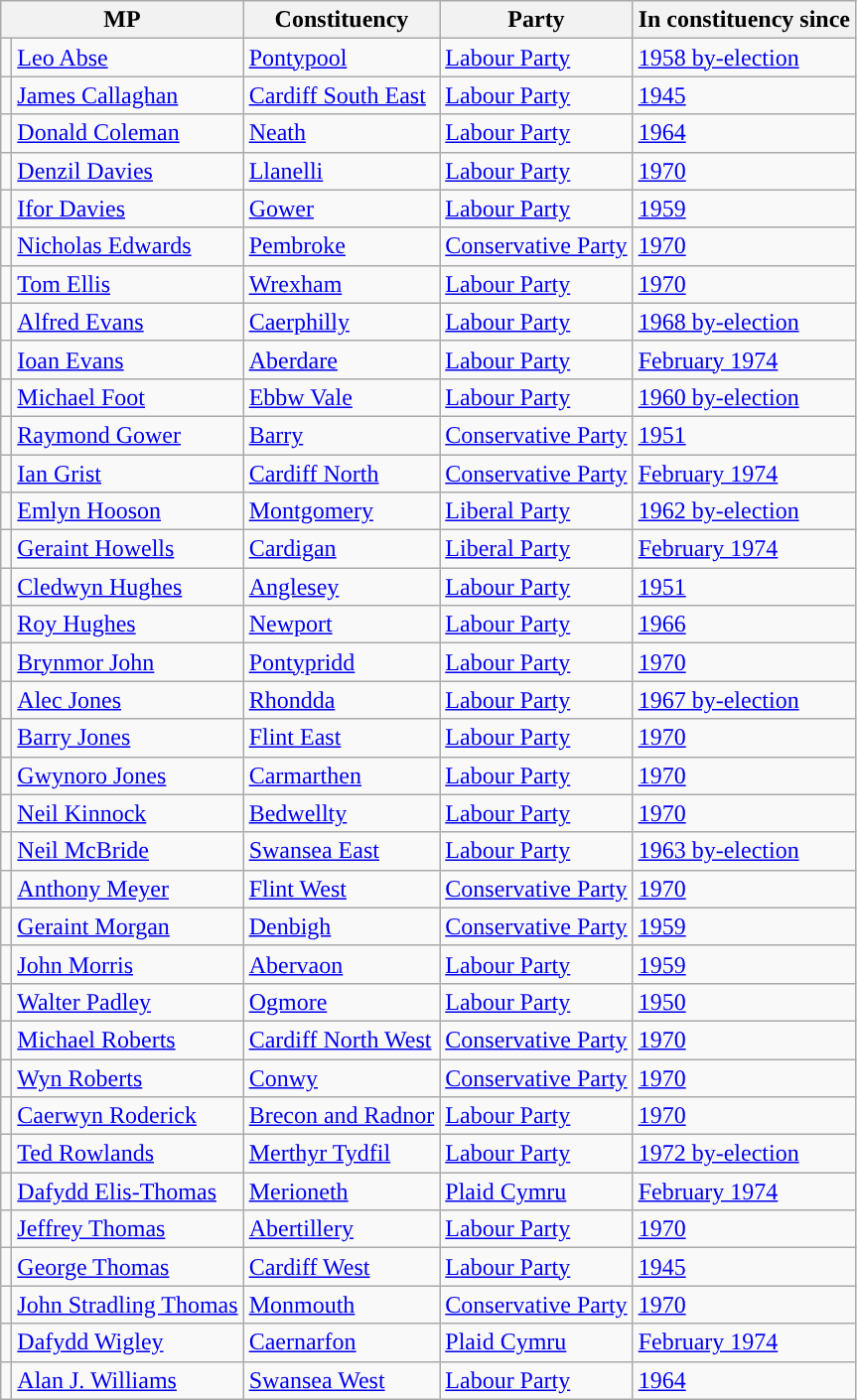<table class="wikitable sortable">
<tr>
<th colspan="2">MP</th>
<th>Constituency</th>
<th>Party</th>
<th>In constituency since</th>
</tr>
<tr>
<td style="color:inherit;background-color: "></td>
<td><a href='#'>Leo Abse</a></td>
<td><a href='#'>Pontypool</a></td>
<td><a href='#'>Labour Party</a></td>
<td><a href='#'>1958 by-election</a></td>
</tr>
<tr>
<td style="color:inherit;background-color: "></td>
<td><a href='#'>James Callaghan</a></td>
<td><a href='#'>Cardiff South East</a></td>
<td><a href='#'>Labour Party</a></td>
<td><a href='#'>1945</a></td>
</tr>
<tr>
<td style="color:inherit;background-color: "></td>
<td><a href='#'>Donald Coleman</a></td>
<td><a href='#'>Neath</a></td>
<td><a href='#'>Labour Party</a></td>
<td><a href='#'>1964</a></td>
</tr>
<tr>
<td style="color:inherit;background-color: "></td>
<td><a href='#'>Denzil Davies</a></td>
<td><a href='#'>Llanelli</a></td>
<td><a href='#'>Labour Party</a></td>
<td><a href='#'>1970</a></td>
</tr>
<tr>
<td style="color:inherit;background-color: "></td>
<td><a href='#'>Ifor Davies</a></td>
<td><a href='#'>Gower</a></td>
<td><a href='#'>Labour Party</a></td>
<td><a href='#'>1959</a></td>
</tr>
<tr>
<td style="color:inherit;background-color: "></td>
<td><a href='#'>Nicholas Edwards</a></td>
<td><a href='#'>Pembroke</a></td>
<td><a href='#'>Conservative Party</a></td>
<td><a href='#'>1970</a></td>
</tr>
<tr>
<td style="color:inherit;background-color: "></td>
<td><a href='#'>Tom Ellis</a></td>
<td><a href='#'>Wrexham</a></td>
<td><a href='#'>Labour Party</a></td>
<td><a href='#'>1970</a></td>
</tr>
<tr>
<td style="color:inherit;background-color: "></td>
<td><a href='#'>Alfred Evans</a></td>
<td><a href='#'>Caerphilly</a></td>
<td><a href='#'>Labour Party</a></td>
<td><a href='#'>1968 by-election</a></td>
</tr>
<tr>
<td style="color:inherit;background-color: "></td>
<td><a href='#'>Ioan Evans</a></td>
<td><a href='#'>Aberdare</a></td>
<td><a href='#'>Labour Party</a></td>
<td><a href='#'>February 1974</a></td>
</tr>
<tr>
<td style="color:inherit;background-color: "></td>
<td><a href='#'>Michael Foot</a></td>
<td><a href='#'>Ebbw Vale</a></td>
<td><a href='#'>Labour Party</a></td>
<td><a href='#'>1960 by-election</a></td>
</tr>
<tr>
<td style="color:inherit;background-color: "></td>
<td><a href='#'>Raymond Gower</a></td>
<td><a href='#'>Barry</a></td>
<td><a href='#'>Conservative Party</a></td>
<td><a href='#'>1951</a></td>
</tr>
<tr>
<td style="color:inherit;background-color: "></td>
<td><a href='#'>Ian Grist</a></td>
<td><a href='#'>Cardiff North</a></td>
<td><a href='#'>Conservative Party</a></td>
<td><a href='#'>February 1974</a></td>
</tr>
<tr>
<td style="color:inherit;background-color: "></td>
<td><a href='#'>Emlyn Hooson</a></td>
<td><a href='#'>Montgomery</a></td>
<td><a href='#'>Liberal Party</a></td>
<td><a href='#'>1962 by-election</a></td>
</tr>
<tr>
<td style="color:inherit;background-color: "></td>
<td><a href='#'>Geraint Howells</a></td>
<td><a href='#'>Cardigan</a></td>
<td><a href='#'>Liberal Party</a></td>
<td><a href='#'>February 1974</a></td>
</tr>
<tr>
<td style="color:inherit;background-color: "></td>
<td><a href='#'>Cledwyn Hughes</a></td>
<td><a href='#'>Anglesey</a></td>
<td><a href='#'>Labour Party</a></td>
<td><a href='#'>1951</a></td>
</tr>
<tr>
<td style="color:inherit;background-color: "></td>
<td><a href='#'>Roy Hughes</a></td>
<td><a href='#'>Newport</a></td>
<td><a href='#'>Labour Party</a></td>
<td><a href='#'>1966</a></td>
</tr>
<tr>
<td style="color:inherit;background-color: "></td>
<td><a href='#'>Brynmor John</a></td>
<td><a href='#'>Pontypridd</a></td>
<td><a href='#'>Labour Party</a></td>
<td><a href='#'>1970</a></td>
</tr>
<tr>
<td style="color:inherit;background-color: "></td>
<td><a href='#'>Alec Jones</a></td>
<td><a href='#'>Rhondda</a></td>
<td><a href='#'>Labour Party</a></td>
<td><a href='#'>1967 by-election</a></td>
</tr>
<tr>
<td style="color:inherit;background-color: "></td>
<td><a href='#'>Barry Jones</a></td>
<td><a href='#'>Flint East</a></td>
<td><a href='#'>Labour Party</a></td>
<td><a href='#'>1970</a></td>
</tr>
<tr>
<td style="color:inherit;background-color: "></td>
<td><a href='#'>Gwynoro Jones</a></td>
<td><a href='#'>Carmarthen</a></td>
<td><a href='#'>Labour Party</a></td>
<td><a href='#'>1970</a></td>
</tr>
<tr>
<td style="color:inherit;background-color: "></td>
<td><a href='#'>Neil Kinnock</a></td>
<td><a href='#'>Bedwellty</a></td>
<td><a href='#'>Labour Party</a></td>
<td><a href='#'>1970</a></td>
</tr>
<tr>
<td style="color:inherit;background-color: "></td>
<td><a href='#'>Neil McBride</a></td>
<td><a href='#'>Swansea East</a></td>
<td><a href='#'>Labour Party</a></td>
<td><a href='#'>1963 by-election</a></td>
</tr>
<tr>
<td style="color:inherit;background-color: "></td>
<td><a href='#'>Anthony Meyer</a></td>
<td><a href='#'>Flint West</a></td>
<td><a href='#'>Conservative Party</a></td>
<td><a href='#'>1970</a></td>
</tr>
<tr>
<td style="color:inherit;background-color: "></td>
<td><a href='#'>Geraint Morgan</a></td>
<td><a href='#'>Denbigh</a></td>
<td><a href='#'>Conservative Party</a></td>
<td><a href='#'>1959</a></td>
</tr>
<tr>
<td style="color:inherit;background-color: "></td>
<td><a href='#'>John Morris</a></td>
<td><a href='#'>Abervaon</a></td>
<td><a href='#'>Labour Party</a></td>
<td><a href='#'>1959</a></td>
</tr>
<tr>
<td style="color:inherit;background-color: "></td>
<td><a href='#'>Walter Padley</a></td>
<td><a href='#'>Ogmore</a></td>
<td><a href='#'>Labour Party</a></td>
<td><a href='#'>1950</a></td>
</tr>
<tr>
<td style="color:inherit;background-color: "></td>
<td><a href='#'>Michael Roberts</a></td>
<td><a href='#'>Cardiff North West</a></td>
<td><a href='#'>Conservative Party</a></td>
<td><a href='#'>1970</a></td>
</tr>
<tr>
<td style="color:inherit;background-color: "></td>
<td><a href='#'>Wyn Roberts</a></td>
<td><a href='#'>Conwy</a></td>
<td><a href='#'>Conservative Party</a></td>
<td><a href='#'>1970</a></td>
</tr>
<tr>
<td style="color:inherit;background-color: "></td>
<td><a href='#'>Caerwyn Roderick</a></td>
<td><a href='#'>Brecon and Radnor</a></td>
<td><a href='#'>Labour Party</a></td>
<td><a href='#'>1970</a></td>
</tr>
<tr>
<td style="color:inherit;background-color: "></td>
<td><a href='#'>Ted Rowlands</a></td>
<td><a href='#'>Merthyr Tydfil</a></td>
<td><a href='#'>Labour Party</a></td>
<td><a href='#'>1972 by-election</a></td>
</tr>
<tr>
<td style="color:inherit;background-color: "></td>
<td><a href='#'>Dafydd Elis-Thomas</a></td>
<td><a href='#'>Merioneth</a></td>
<td><a href='#'>Plaid Cymru</a></td>
<td><a href='#'>February 1974</a></td>
</tr>
<tr>
<td style="color:inherit;background-color: "></td>
<td><a href='#'>Jeffrey Thomas</a></td>
<td><a href='#'>Abertillery</a></td>
<td><a href='#'>Labour Party</a></td>
<td><a href='#'>1970</a></td>
</tr>
<tr>
<td style="color:inherit;background-color: "></td>
<td><a href='#'>George Thomas</a></td>
<td><a href='#'>Cardiff West</a></td>
<td><a href='#'>Labour Party</a></td>
<td><a href='#'>1945</a></td>
</tr>
<tr>
<td style="color:inherit;background-color: "></td>
<td><a href='#'>John Stradling Thomas</a></td>
<td><a href='#'>Monmouth</a></td>
<td><a href='#'>Conservative Party</a></td>
<td><a href='#'>1970</a></td>
</tr>
<tr>
<td style="color:inherit;background-color: "></td>
<td><a href='#'>Dafydd Wigley</a></td>
<td><a href='#'>Caernarfon</a></td>
<td><a href='#'>Plaid Cymru</a></td>
<td><a href='#'>February 1974</a></td>
</tr>
<tr>
<td style="color:inherit;background-color: "></td>
<td><a href='#'>Alan J. Williams</a></td>
<td><a href='#'>Swansea West</a></td>
<td><a href='#'>Labour Party</a></td>
<td><a href='#'>1964</a></td>
</tr>
</table>
